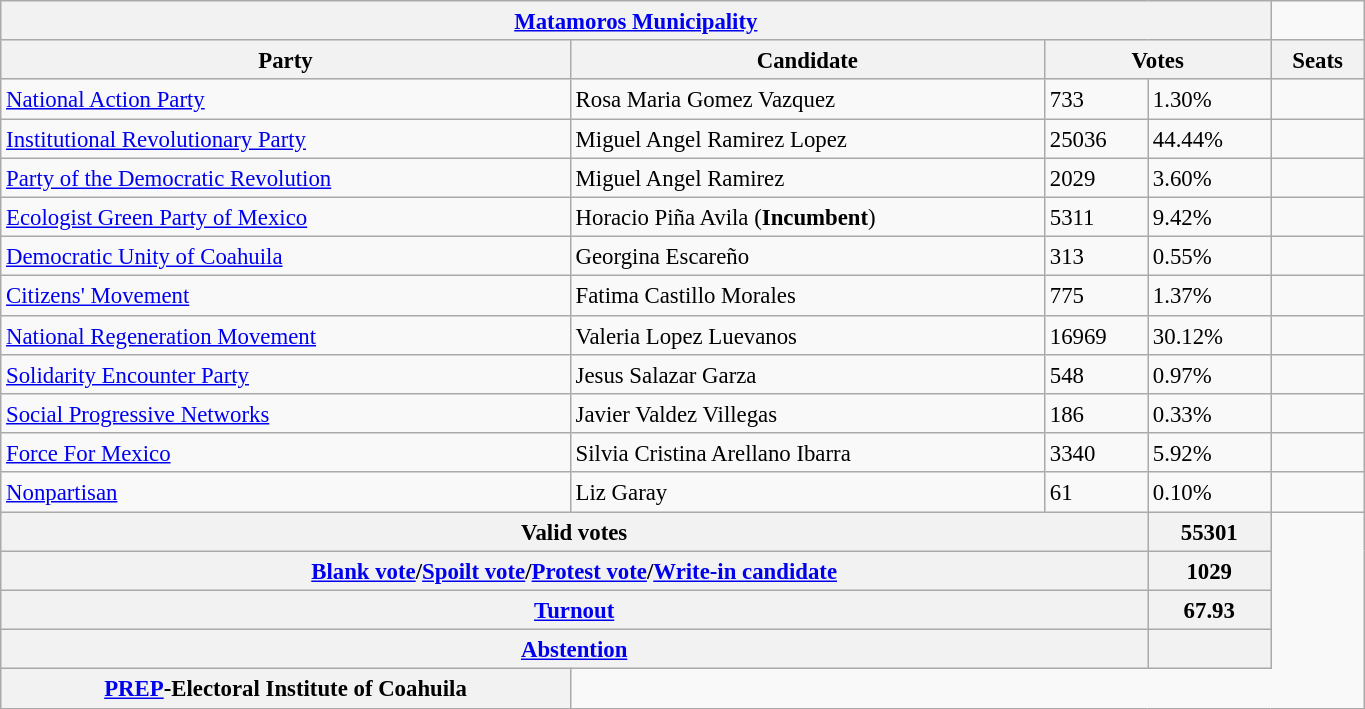<table class="wikitable collapsible collapsed" style="font-size:95%; width:72%; line-height:126%; margin-bottom:0">
<tr>
<th Colspan = 4><strong><a href='#'>Matamoros Municipality</a></strong></th>
</tr>
<tr style="background:#efefef;">
<th Colspan = 1><strong>Party</strong></th>
<th Colspan = 1><strong>Candidate</strong></th>
<th Colspan = 2><strong>Votes</strong></th>
<th Colspan = 1><strong>Seats</strong></th>
</tr>
<tr>
<td> <a href='#'>National Action Party</a></td>
<td>Rosa Maria Gomez Vazquez</td>
<td>733</td>
<td>1.30%</td>
<td></td>
</tr>
<tr>
<td> <a href='#'>Institutional Revolutionary Party</a></td>
<td>Miguel Angel Ramirez Lopez</td>
<td>25036</td>
<td>44.44%</td>
<td></td>
</tr>
<tr>
<td> <a href='#'>Party of the Democratic Revolution</a></td>
<td>Miguel Angel Ramirez</td>
<td>2029</td>
<td>3.60%</td>
<td></td>
</tr>
<tr>
<td> <a href='#'>Ecologist Green Party of Mexico</a></td>
<td>Horacio Piña Avila (<strong>Incumbent</strong>)</td>
<td>5311</td>
<td>9.42%</td>
<td></td>
</tr>
<tr>
<td><a href='#'>Democratic Unity of Coahuila</a></td>
<td>Georgina Escareño</td>
<td>313</td>
<td>0.55%</td>
<td></td>
</tr>
<tr>
<td> <a href='#'>Citizens' Movement</a></td>
<td>Fatima Castillo Morales</td>
<td>775</td>
<td>1.37%</td>
<td></td>
</tr>
<tr>
<td> <a href='#'>National Regeneration Movement</a></td>
<td>Valeria Lopez Luevanos</td>
<td>16969</td>
<td>30.12%</td>
<td></td>
</tr>
<tr>
<td> <a href='#'>Solidarity Encounter Party</a></td>
<td>Jesus Salazar Garza</td>
<td>548</td>
<td>0.97%</td>
<td></td>
</tr>
<tr>
<td> <a href='#'>Social Progressive Networks</a></td>
<td>Javier Valdez Villegas</td>
<td>186</td>
<td>0.33%</td>
<td></td>
</tr>
<tr>
<td><a href='#'>Force For Mexico</a></td>
<td>Silvia Cristina Arellano Ibarra</td>
<td>3340</td>
<td>5.92%</td>
<td></td>
</tr>
<tr>
<td><a href='#'>Nonpartisan</a></td>
<td>Liz Garay</td>
<td>61</td>
<td>0.10%</td>
<td></td>
</tr>
<tr>
<th Colspan = 3><strong>Valid votes</strong></th>
<th>55301</th>
</tr>
<tr>
<th Colspan = 3><strong><a href='#'>Blank vote</a>/<a href='#'>Spoilt vote</a>/<a href='#'>Protest vote</a>/<a href='#'>Write-in candidate</a></strong></th>
<th>1029</th>
</tr>
<tr>
<th Colspan = 3><strong><a href='#'>Turnout</a></strong></th>
<th>67.93</th>
</tr>
<tr>
<th Colspan = 3><strong><a href='#'>Abstention</a></strong></th>
<th></th>
</tr>
<tr>
<th Colspan =><a href='#'>PREP</a>-Electoral Institute of Coahuila</th>
</tr>
<tr>
</tr>
</table>
